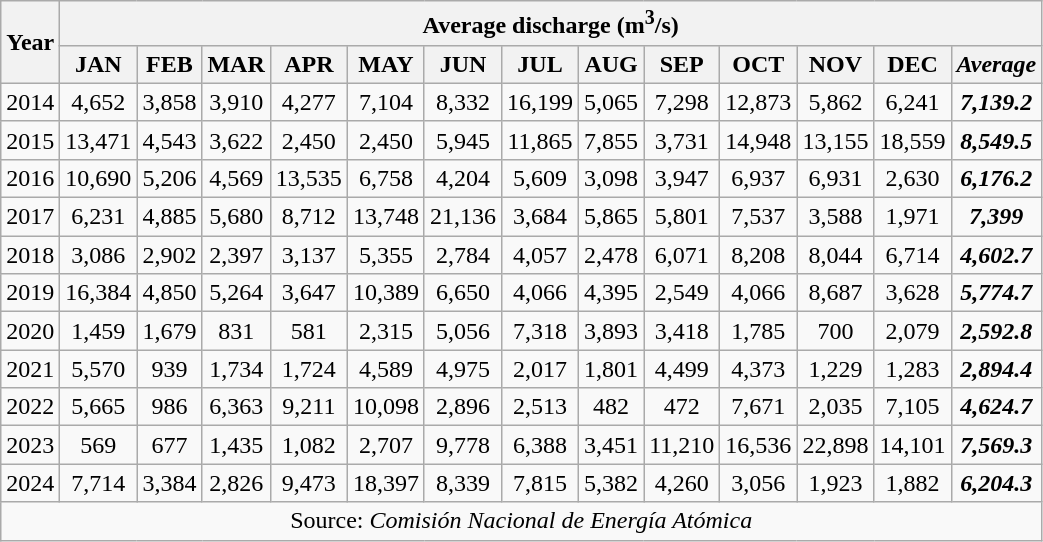<table class="wikitable" style="text-align:center;">
<tr>
<th rowspan="2">Year</th>
<th colspan="13">Average discharge (m<sup>3</sup>/s)</th>
</tr>
<tr>
<th>JAN</th>
<th>FEB</th>
<th>MAR</th>
<th>APR</th>
<th>MAY</th>
<th>JUN</th>
<th>JUL</th>
<th>AUG</th>
<th>SEP</th>
<th>OCT</th>
<th>NOV</th>
<th>DEC</th>
<th><em>Average</em></th>
</tr>
<tr>
<td>2014</td>
<td>4,652</td>
<td>3,858</td>
<td>3,910</td>
<td>4,277</td>
<td>7,104</td>
<td>8,332</td>
<td>16,199</td>
<td>5,065</td>
<td>7,298</td>
<td>12,873</td>
<td>5,862</td>
<td>6,241</td>
<td><strong><em>7,139.2</em></strong></td>
</tr>
<tr>
<td>2015</td>
<td>13,471</td>
<td>4,543</td>
<td>3,622</td>
<td>2,450</td>
<td>2,450</td>
<td>5,945</td>
<td>11,865</td>
<td>7,855</td>
<td>3,731</td>
<td>14,948</td>
<td>13,155</td>
<td>18,559</td>
<td><strong><em>8,549.5</em></strong></td>
</tr>
<tr>
<td>2016</td>
<td>10,690</td>
<td>5,206</td>
<td>4,569</td>
<td>13,535</td>
<td>6,758</td>
<td>4,204</td>
<td>5,609</td>
<td>3,098</td>
<td>3,947</td>
<td>6,937</td>
<td>6,931</td>
<td>2,630</td>
<td><strong><em>6,176.2</em></strong></td>
</tr>
<tr>
<td>2017</td>
<td>6,231</td>
<td>4,885</td>
<td>5,680</td>
<td>8,712</td>
<td>13,748</td>
<td>21,136</td>
<td>3,684</td>
<td>5,865</td>
<td>5,801</td>
<td>7,537</td>
<td>3,588</td>
<td>1,971</td>
<td><strong><em>7,399</em></strong></td>
</tr>
<tr>
<td>2018</td>
<td>3,086</td>
<td>2,902</td>
<td>2,397</td>
<td>3,137</td>
<td>5,355</td>
<td>2,784</td>
<td>4,057</td>
<td>2,478</td>
<td>6,071</td>
<td>8,208</td>
<td>8,044</td>
<td>6,714</td>
<td><strong><em>4,602.7</em></strong></td>
</tr>
<tr>
<td>2019</td>
<td>16,384</td>
<td>4,850</td>
<td>5,264</td>
<td>3,647</td>
<td>10,389</td>
<td>6,650</td>
<td>4,066</td>
<td>4,395</td>
<td>2,549</td>
<td>4,066</td>
<td>8,687</td>
<td>3,628</td>
<td><strong><em>5,774.7</em></strong></td>
</tr>
<tr>
<td>2020</td>
<td>1,459</td>
<td>1,679</td>
<td>831</td>
<td>581</td>
<td>2,315</td>
<td>5,056</td>
<td>7,318</td>
<td>3,893</td>
<td>3,418</td>
<td>1,785</td>
<td>700</td>
<td>2,079</td>
<td><strong><em>2,592.8</em></strong></td>
</tr>
<tr>
<td>2021</td>
<td>5,570</td>
<td>939</td>
<td>1,734</td>
<td>1,724</td>
<td>4,589</td>
<td>4,975</td>
<td>2,017</td>
<td>1,801</td>
<td>4,499</td>
<td>4,373</td>
<td>1,229</td>
<td>1,283</td>
<td><strong><em>2,894.4</em></strong></td>
</tr>
<tr>
<td>2022</td>
<td>5,665</td>
<td>986</td>
<td>6,363</td>
<td>9,211</td>
<td>10,098</td>
<td>2,896</td>
<td>2,513</td>
<td>482</td>
<td>472</td>
<td>7,671</td>
<td>2,035</td>
<td>7,105</td>
<td><strong><em>4,624.7</em></strong></td>
</tr>
<tr>
<td>2023</td>
<td>569</td>
<td>677</td>
<td>1,435</td>
<td>1,082</td>
<td>2,707</td>
<td>9,778</td>
<td>6,388</td>
<td>3,451</td>
<td>11,210</td>
<td>16,536</td>
<td>22,898</td>
<td>14,101</td>
<td><strong><em>7,569.3</em></strong></td>
</tr>
<tr>
<td>2024</td>
<td>7,714</td>
<td>3,384</td>
<td>2,826</td>
<td>9,473</td>
<td>18,397</td>
<td>8,339</td>
<td>7,815</td>
<td>5,382</td>
<td>4,260</td>
<td>3,056</td>
<td>1,923</td>
<td>1,882</td>
<td><strong><em>6,204.3</em></strong></td>
</tr>
<tr>
<td colspan="14">Source: <em>Comisión Nacional de Energía Atómica</em></td>
</tr>
</table>
